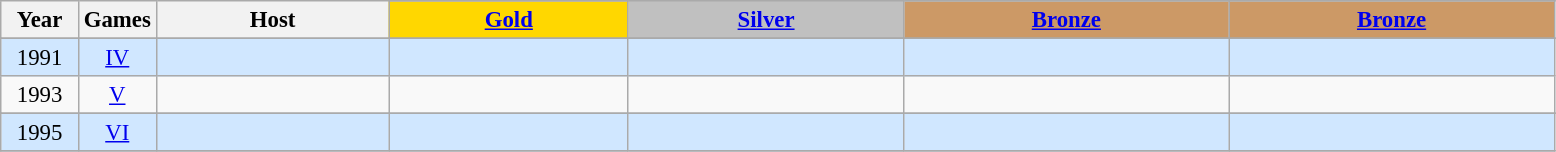<table class="wikitable" style="text-align: center; font-size:95%;">
<tr>
<th rowspan="2" style="width:5%;">Year</th>
<th rowspan="2" style="width:5%;">Games</th>
<th rowspan="2" style="width:15%;">Host</th>
</tr>
<tr>
<th style="background-color: gold"><a href='#'>Gold</a></th>
<th style="background-color: silver"><a href='#'>Silver</a></th>
<th style="background-color: #CC9966"><a href='#'>Bronze</a></th>
<th style="background-color: #CC9966"><a href='#'>Bronze</a></th>
</tr>
<tr>
</tr>
<tr>
</tr>
<tr style="text-align:center; background:#d0e7ff;">
<td>1991</td>
<td align=center><a href='#'>IV</a></td>
<td align="left"></td>
<td align="left"></td>
<td align="left"></td>
<td align="left"></td>
<td></td>
</tr>
<tr>
<td>1993</td>
<td align=center><a href='#'>V</a></td>
<td align="left"></td>
<td align="left"></td>
<td align="left"></td>
<td align="left"></td>
<td></td>
</tr>
<tr>
</tr>
<tr style="text-align:center; background:#d0e7ff;">
<td>1995</td>
<td align=center><a href='#'>VI</a></td>
<td align="left"></td>
<td align="left"></td>
<td align="left"></td>
<td align="left"></td>
<td></td>
</tr>
<tr>
</tr>
</table>
